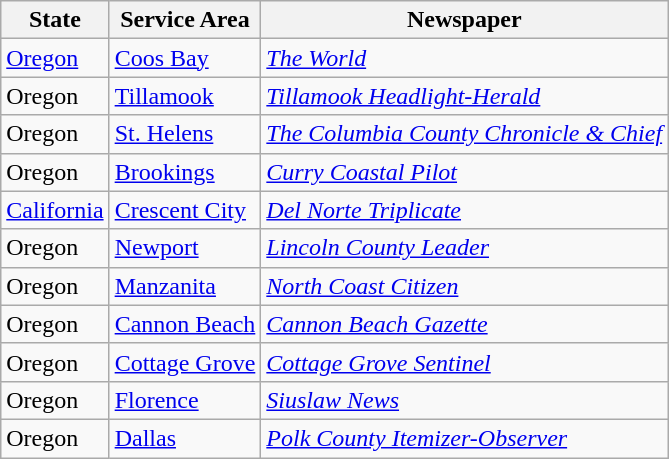<table class="wikitable">
<tr>
<th>State</th>
<th>Service Area</th>
<th>Newspaper</th>
</tr>
<tr>
<td><a href='#'>Oregon</a></td>
<td><a href='#'>Coos Bay</a></td>
<td><a href='#'><em>The World</em></a></td>
</tr>
<tr>
<td>Oregon</td>
<td><a href='#'>Tillamook</a></td>
<td><a href='#'><em>Tillamook Headlight-Herald</em></a></td>
</tr>
<tr>
<td>Oregon</td>
<td><a href='#'>St. Helens</a></td>
<td><em><a href='#'>The Columbia County Chronicle & Chief</a></em></td>
</tr>
<tr>
<td>Oregon</td>
<td><a href='#'>Brookings</a></td>
<td><em><a href='#'>Curry Coastal Pilot</a></em></td>
</tr>
<tr>
<td><a href='#'>California</a></td>
<td><a href='#'>Crescent City</a></td>
<td><em><a href='#'>Del Norte Triplicate</a></em></td>
</tr>
<tr>
<td>Oregon</td>
<td><a href='#'>Newport</a></td>
<td><em><a href='#'>Lincoln County Leader</a></em></td>
</tr>
<tr>
<td>Oregon</td>
<td><a href='#'>Manzanita</a></td>
<td><em><a href='#'>North Coast Citizen</a></em></td>
</tr>
<tr>
<td>Oregon</td>
<td><a href='#'>Cannon Beach</a></td>
<td><em><a href='#'>Cannon Beach Gazette</a></em></td>
</tr>
<tr>
<td>Oregon</td>
<td><a href='#'>Cottage Grove</a></td>
<td><em><a href='#'>Cottage Grove Sentinel</a></em></td>
</tr>
<tr>
<td>Oregon</td>
<td><a href='#'>Florence</a></td>
<td><em><a href='#'>Siuslaw News</a></em></td>
</tr>
<tr>
<td>Oregon</td>
<td><a href='#'>Dallas</a></td>
<td><em><a href='#'>Polk County Itemizer-Observer</a></em></td>
</tr>
</table>
